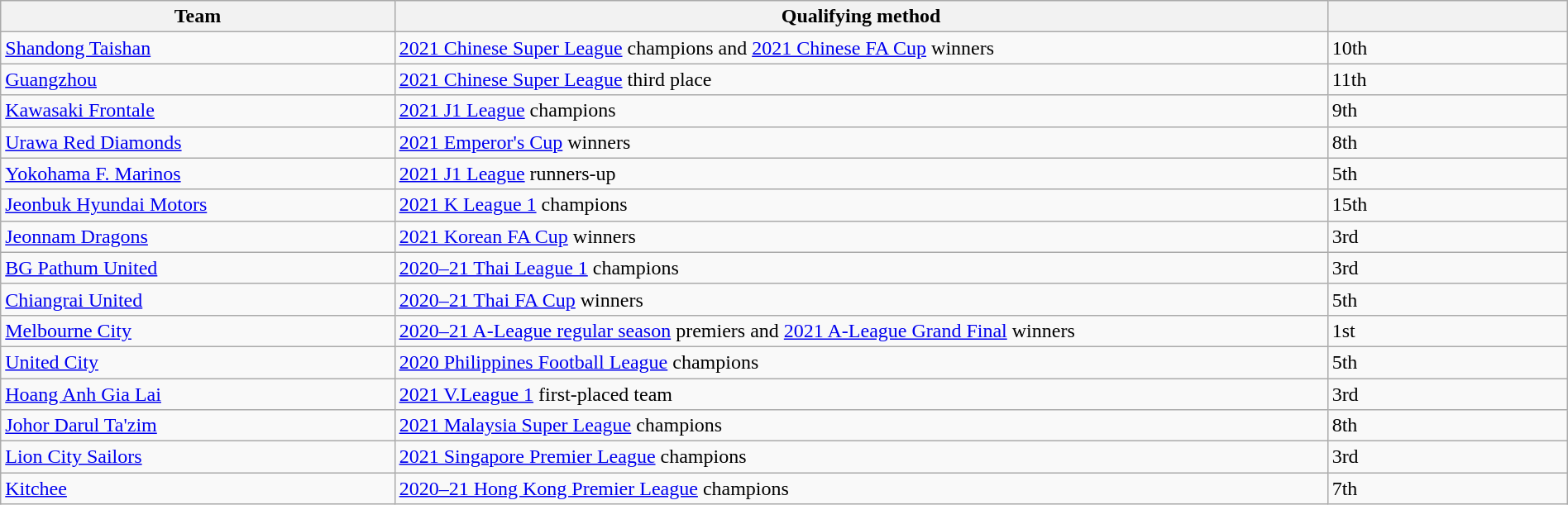<table class="wikitable" style="table-layout:fixed;width:100%;">
<tr>
<th width=25%>Team</th>
<th width=60%>Qualifying method</th>
<th width=15%> </th>
</tr>
<tr>
<td> <a href='#'>Shandong Taishan</a></td>
<td><a href='#'>2021 Chinese Super League</a> champions and <a href='#'>2021 Chinese FA Cup</a> winners</td>
<td>10th </td>
</tr>
<tr>
<td> <a href='#'>Guangzhou</a></td>
<td><a href='#'>2021 Chinese Super League</a> third place</td>
<td>11th </td>
</tr>
<tr>
<td> <a href='#'>Kawasaki Frontale</a></td>
<td><a href='#'>2021 J1 League</a> champions</td>
<td>9th </td>
</tr>
<tr>
<td> <a href='#'>Urawa Red Diamonds</a></td>
<td><a href='#'>2021 Emperor's Cup</a> winners</td>
<td>8th </td>
</tr>
<tr>
<td> <a href='#'>Yokohama F. Marinos</a></td>
<td><a href='#'>2021 J1 League</a> runners-up</td>
<td>5th </td>
</tr>
<tr>
<td> <a href='#'>Jeonbuk Hyundai Motors</a></td>
<td><a href='#'>2021 K League 1</a> champions</td>
<td>15th </td>
</tr>
<tr>
<td> <a href='#'>Jeonnam Dragons</a></td>
<td><a href='#'>2021 Korean FA Cup</a> winners</td>
<td>3rd </td>
</tr>
<tr>
<td> <a href='#'>BG Pathum United</a></td>
<td><a href='#'>2020–21 Thai League 1</a> champions</td>
<td>3rd </td>
</tr>
<tr>
<td> <a href='#'>Chiangrai United</a></td>
<td><a href='#'>2020–21 Thai FA Cup</a> winners</td>
<td>5th </td>
</tr>
<tr>
<td> <a href='#'>Melbourne City</a></td>
<td><a href='#'>2020–21 A-League regular season</a> premiers and <a href='#'>2021 A-League Grand Final</a> winners</td>
<td>1st</td>
</tr>
<tr>
<td> <a href='#'>United City</a></td>
<td><a href='#'>2020 Philippines Football League</a> champions</td>
<td>5th </td>
</tr>
<tr>
<td> <a href='#'>Hoang Anh Gia Lai</a></td>
<td><a href='#'>2021 V.League 1</a> first-placed team</td>
<td>3rd </td>
</tr>
<tr>
<td> <a href='#'>Johor Darul Ta'zim</a></td>
<td><a href='#'>2021 Malaysia Super League</a> champions</td>
<td>8th </td>
</tr>
<tr>
<td> <a href='#'>Lion City Sailors</a></td>
<td><a href='#'>2021 Singapore Premier League</a> champions</td>
<td>3rd </td>
</tr>
<tr>
<td> <a href='#'>Kitchee</a></td>
<td><a href='#'>2020–21 Hong Kong Premier League</a> champions</td>
<td>7th </td>
</tr>
</table>
